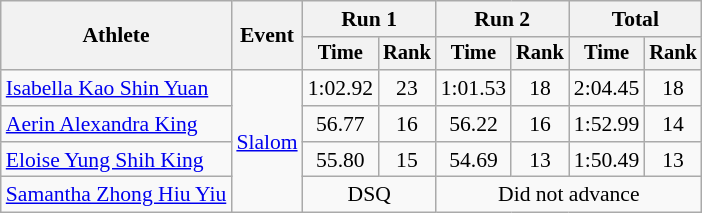<table class="wikitable" style="font-size:90%">
<tr>
<th rowspan=2>Athlete</th>
<th rowspan=2>Event</th>
<th colspan=2>Run 1</th>
<th colspan=2>Run 2</th>
<th colspan=2>Total</th>
</tr>
<tr style="font-size:95%">
<th>Time</th>
<th>Rank</th>
<th>Time</th>
<th>Rank</th>
<th>Time</th>
<th>Rank</th>
</tr>
<tr align=center>
<td align=left><a href='#'>Isabella Kao Shin Yuan</a></td>
<td align=left rowspan=4><a href='#'>Slalom</a></td>
<td>1:02.92</td>
<td>23</td>
<td>1:01.53</td>
<td>18</td>
<td>2:04.45</td>
<td>18</td>
</tr>
<tr align=center>
<td align=left><a href='#'>Aerin Alexandra King</a></td>
<td>56.77</td>
<td>16</td>
<td>56.22</td>
<td>16</td>
<td>1:52.99</td>
<td>14</td>
</tr>
<tr align=center>
<td align=left><a href='#'>Eloise Yung Shih King</a></td>
<td>55.80</td>
<td>15</td>
<td>54.69</td>
<td>13</td>
<td>1:50.49</td>
<td>13</td>
</tr>
<tr align=center>
<td align=left><a href='#'>Samantha Zhong Hiu Yiu</a></td>
<td colspan=2>DSQ</td>
<td colspan=6>Did not advance</td>
</tr>
</table>
